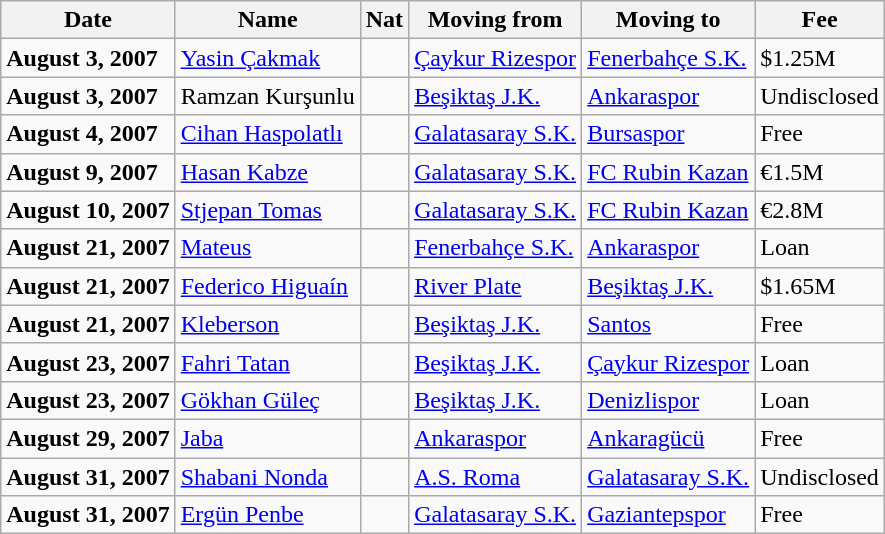<table class="wikitable">
<tr>
<th>Date</th>
<th>Name</th>
<th>Nat</th>
<th>Moving from</th>
<th>Moving to</th>
<th>Fee</th>
</tr>
<tr>
<td><strong>August 3, 2007</strong></td>
<td><a href='#'>Yasin Çakmak</a></td>
<td></td>
<td><a href='#'>Çaykur Rizespor</a></td>
<td><a href='#'>Fenerbahçe S.K.</a></td>
<td>$1.25M</td>
</tr>
<tr>
<td><strong>August 3, 2007</strong></td>
<td>Ramzan Kurşunlu</td>
<td></td>
<td><a href='#'>Beşiktaş J.K.</a></td>
<td><a href='#'>Ankaraspor</a></td>
<td>Undisclosed</td>
</tr>
<tr>
<td><strong>August 4, 2007</strong></td>
<td><a href='#'>Cihan Haspolatlı</a></td>
<td></td>
<td><a href='#'>Galatasaray S.K.</a></td>
<td><a href='#'>Bursaspor</a></td>
<td>Free</td>
</tr>
<tr>
<td><strong>August 9, 2007</strong></td>
<td><a href='#'>Hasan Kabze</a></td>
<td></td>
<td><a href='#'>Galatasaray S.K.</a></td>
<td><a href='#'>FC Rubin Kazan</a></td>
<td>€1.5M</td>
</tr>
<tr>
<td><strong>August 10, 2007</strong></td>
<td><a href='#'>Stjepan Tomas</a></td>
<td></td>
<td><a href='#'>Galatasaray S.K.</a></td>
<td><a href='#'>FC Rubin Kazan</a></td>
<td>€2.8M</td>
</tr>
<tr>
<td><strong>August 21, 2007</strong></td>
<td><a href='#'>Mateus</a></td>
<td></td>
<td><a href='#'>Fenerbahçe S.K.</a></td>
<td><a href='#'>Ankaraspor</a></td>
<td>Loan</td>
</tr>
<tr>
<td><strong>August 21, 2007</strong></td>
<td><a href='#'>Federico Higuaín</a></td>
<td></td>
<td><a href='#'>River Plate</a></td>
<td><a href='#'>Beşiktaş J.K.</a></td>
<td>$1.65M</td>
</tr>
<tr>
<td><strong>August 21, 2007</strong></td>
<td><a href='#'>Kleberson</a></td>
<td></td>
<td><a href='#'>Beşiktaş J.K.</a></td>
<td><a href='#'>Santos</a></td>
<td>Free</td>
</tr>
<tr>
<td><strong>August 23, 2007</strong></td>
<td><a href='#'>Fahri Tatan</a></td>
<td></td>
<td><a href='#'>Beşiktaş J.K.</a></td>
<td><a href='#'>Çaykur Rizespor</a></td>
<td>Loan</td>
</tr>
<tr>
<td><strong>August 23, 2007</strong></td>
<td><a href='#'>Gökhan Güleç</a></td>
<td></td>
<td><a href='#'>Beşiktaş J.K.</a></td>
<td><a href='#'>Denizlispor</a></td>
<td>Loan</td>
</tr>
<tr>
<td><strong>August 29, 2007</strong></td>
<td><a href='#'>Jaba</a></td>
<td></td>
<td><a href='#'>Ankaraspor</a></td>
<td><a href='#'>Ankaragücü</a></td>
<td>Free</td>
</tr>
<tr>
<td><strong>August 31, 2007</strong></td>
<td><a href='#'>Shabani Nonda</a></td>
<td></td>
<td><a href='#'>A.S. Roma</a></td>
<td><a href='#'>Galatasaray S.K.</a></td>
<td>Undisclosed</td>
</tr>
<tr>
<td><strong>August 31, 2007</strong></td>
<td><a href='#'>Ergün Penbe</a></td>
<td></td>
<td><a href='#'>Galatasaray S.K.</a></td>
<td><a href='#'>Gaziantepspor</a></td>
<td>Free</td>
</tr>
</table>
